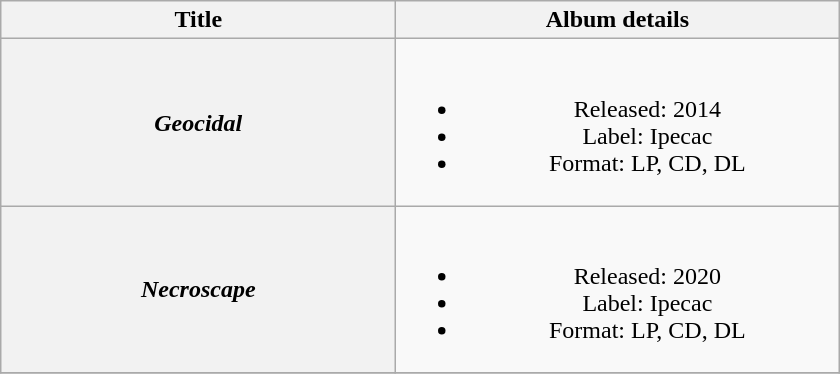<table class="wikitable plainrowheaders" style="text-align:center;">
<tr>
<th scope="col" style="width:16em;">Title</th>
<th scope="col" style="width:18em;">Album details</th>
</tr>
<tr>
<th scope="row"><em>Geocidal</em></th>
<td><br><ul><li>Released: 2014</li><li>Label: Ipecac</li><li>Format: LP, CD, DL</li></ul></td>
</tr>
<tr>
<th scope="row"><em>Necroscape</em></th>
<td><br><ul><li>Released: 2020</li><li>Label: Ipecac</li><li>Format: LP, CD, DL</li></ul></td>
</tr>
<tr>
</tr>
</table>
